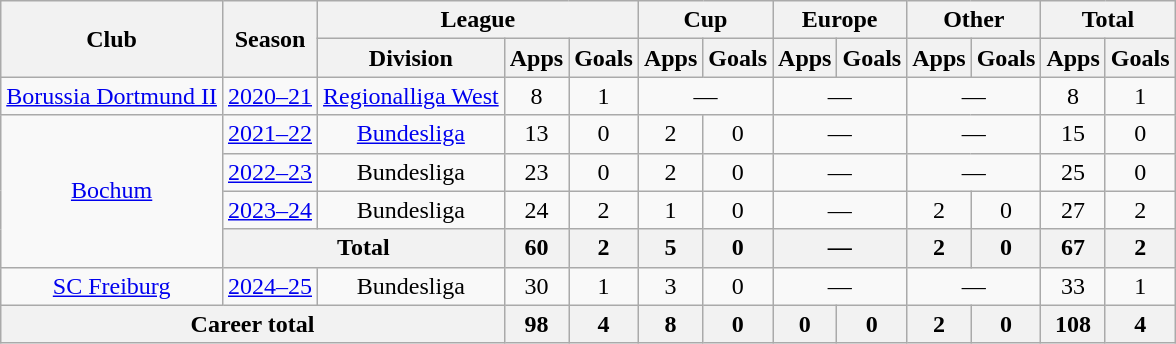<table class="wikitable" style="text-align:center">
<tr>
<th rowspan="2">Club</th>
<th rowspan="2">Season</th>
<th colspan="3">League</th>
<th colspan="2">Cup</th>
<th colspan="2">Europe</th>
<th colspan="2">Other</th>
<th colspan="2">Total</th>
</tr>
<tr>
<th>Division</th>
<th>Apps</th>
<th>Goals</th>
<th>Apps</th>
<th>Goals</th>
<th>Apps</th>
<th>Goals</th>
<th>Apps</th>
<th>Goals</th>
<th>Apps</th>
<th>Goals</th>
</tr>
<tr>
<td><a href='#'>Borussia Dortmund II</a></td>
<td><a href='#'>2020–21</a></td>
<td><a href='#'>Regionalliga West</a></td>
<td>8</td>
<td>1</td>
<td colspan="2">—</td>
<td colspan="2">—</td>
<td colspan="2">—</td>
<td>8</td>
<td>1</td>
</tr>
<tr>
<td rowspan="4"><a href='#'>Bochum</a></td>
<td><a href='#'>2021–22</a></td>
<td><a href='#'>Bundesliga</a></td>
<td>13</td>
<td>0</td>
<td>2</td>
<td>0</td>
<td colspan="2">—</td>
<td colspan="2">—</td>
<td>15</td>
<td>0</td>
</tr>
<tr>
<td><a href='#'>2022–23</a></td>
<td>Bundesliga</td>
<td>23</td>
<td>0</td>
<td>2</td>
<td>0</td>
<td colspan="2">—</td>
<td colspan="2">—</td>
<td>25</td>
<td>0</td>
</tr>
<tr>
<td><a href='#'>2023–24</a></td>
<td>Bundesliga</td>
<td>24</td>
<td>2</td>
<td>1</td>
<td>0</td>
<td colspan="2">—</td>
<td>2</td>
<td>0</td>
<td>27</td>
<td>2</td>
</tr>
<tr>
<th colspan="2">Total</th>
<th>60</th>
<th>2</th>
<th>5</th>
<th>0</th>
<th colspan="2">—</th>
<th>2</th>
<th>0</th>
<th>67</th>
<th>2</th>
</tr>
<tr>
<td><a href='#'>SC Freiburg</a></td>
<td><a href='#'>2024–25</a></td>
<td>Bundesliga</td>
<td>30</td>
<td>1</td>
<td>3</td>
<td>0</td>
<td colspan="2">—</td>
<td colspan="2">—</td>
<td>33</td>
<td>1</td>
</tr>
<tr>
<th colspan="3">Career total</th>
<th>98</th>
<th>4</th>
<th>8</th>
<th>0</th>
<th>0</th>
<th>0</th>
<th>2</th>
<th>0</th>
<th>108</th>
<th>4</th>
</tr>
</table>
